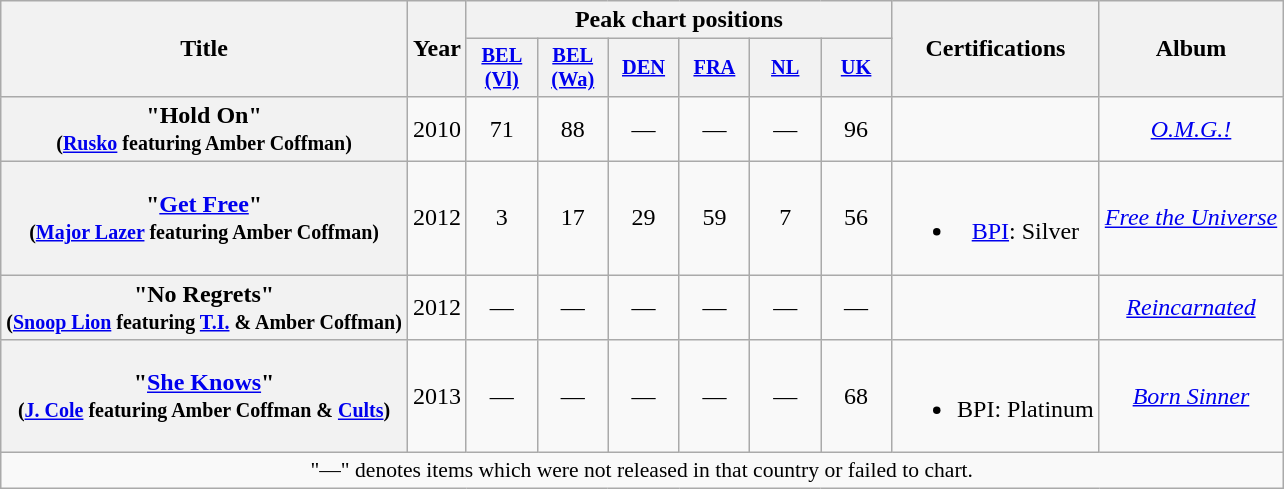<table class="wikitable plainrowheaders" style="text-align:center;">
<tr>
<th scope="col" rowspan="2">Title</th>
<th scope="col" rowspan="2">Year</th>
<th scope="col" colspan="6">Peak chart positions</th>
<th scope="col" rowspan="2">Certifications</th>
<th scope="col" rowspan="2">Album</th>
</tr>
<tr>
<th scope="col" style="width:3em;font-size:85%;"><a href='#'>BEL (Vl)</a><br></th>
<th scope="col" style="width:3em;font-size:85%;"><a href='#'>BEL (Wa)</a><br></th>
<th scope="col" style="width:3em;font-size:85%;"><a href='#'>DEN</a><br></th>
<th scope="col" style="width:3em;font-size:85%;"><a href='#'>FRA</a><br></th>
<th scope="col" style="width:3em;font-size:85%;"><a href='#'>NL</a><br></th>
<th scope="col" style="width:3em;font-size:85%;"><a href='#'>UK</a><br></th>
</tr>
<tr>
<th scope="row">"Hold On"<br><small>(<a href='#'>Rusko</a> featuring Amber Coffman)</small></th>
<td>2010</td>
<td>71</td>
<td>88</td>
<td>—</td>
<td>—</td>
<td>—</td>
<td>96</td>
<td></td>
<td><em><a href='#'>O.M.G.!</a></em></td>
</tr>
<tr>
<th scope="row">"<a href='#'>Get Free</a>"<br><small>(<a href='#'>Major Lazer</a> featuring Amber Coffman)</small></th>
<td>2012</td>
<td>3</td>
<td>17</td>
<td>29</td>
<td>59</td>
<td>7</td>
<td>56</td>
<td><br><ul><li><a href='#'>BPI</a>: Silver</li></ul></td>
<td><em><a href='#'>Free the Universe</a></em></td>
</tr>
<tr>
<th scope="row">"No Regrets"<br><small>(<a href='#'>Snoop Lion</a> featuring <a href='#'>T.I.</a> & Amber Coffman)</small></th>
<td>2012</td>
<td>—</td>
<td>—</td>
<td>—</td>
<td>—</td>
<td>—</td>
<td>—</td>
<td></td>
<td><em><a href='#'>Reincarnated</a></em></td>
</tr>
<tr>
<th scope="row">"<a href='#'>She Knows</a>"<br><small>(<a href='#'>J. Cole</a> featuring Amber Coffman & <a href='#'>Cults</a>)</small></th>
<td>2013</td>
<td>—</td>
<td>—</td>
<td>—</td>
<td>—</td>
<td>—</td>
<td>68</td>
<td><br><ul><li>BPI: Platinum</li></ul></td>
<td><em><a href='#'>Born Sinner</a></em></td>
</tr>
<tr>
<td colspan="14" style="font-size:90%">"—" denotes items which were not released in that country or failed to chart.</td>
</tr>
</table>
